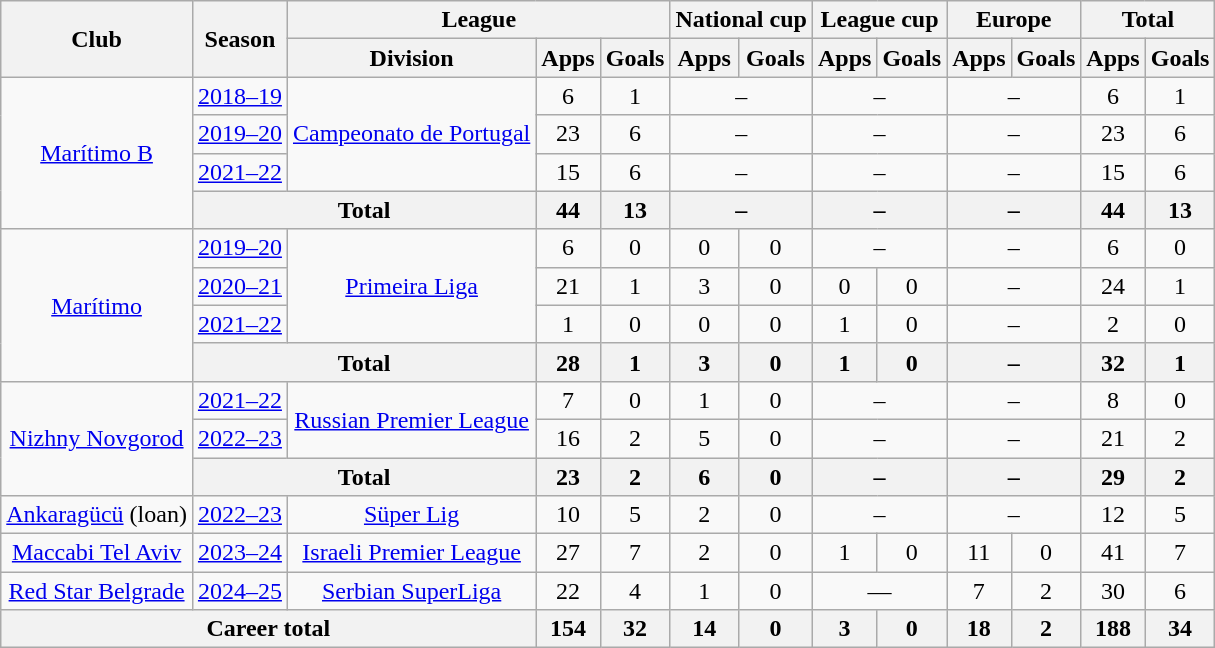<table class="wikitable" style="text-align: center;">
<tr>
<th rowspan=2>Club</th>
<th rowspan=2>Season</th>
<th colspan=3>League</th>
<th colspan=2>National cup</th>
<th colspan=2>League cup</th>
<th colspan=2>Europe</th>
<th colspan=2>Total</th>
</tr>
<tr>
<th>Division</th>
<th>Apps</th>
<th>Goals</th>
<th>Apps</th>
<th>Goals</th>
<th>Apps</th>
<th>Goals</th>
<th>Apps</th>
<th>Goals</th>
<th>Apps</th>
<th>Goals</th>
</tr>
<tr>
<td rowspan="4"><a href='#'>Marítimo B</a></td>
<td><a href='#'>2018–19</a></td>
<td rowspan="3"><a href='#'>Campeonato de Portugal</a></td>
<td>6</td>
<td>1</td>
<td colspan=2>–</td>
<td colspan=2>–</td>
<td colspan=2>–</td>
<td>6</td>
<td>1</td>
</tr>
<tr>
<td><a href='#'>2019–20</a></td>
<td>23</td>
<td>6</td>
<td colspan=2>–</td>
<td colspan=2>–</td>
<td colspan=2>–</td>
<td>23</td>
<td>6</td>
</tr>
<tr>
<td><a href='#'>2021–22</a></td>
<td>15</td>
<td>6</td>
<td colspan=2>–</td>
<td colspan=2>–</td>
<td colspan=2>–</td>
<td>15</td>
<td>6</td>
</tr>
<tr>
<th colspan=2>Total</th>
<th>44</th>
<th>13</th>
<th colspan=2>–</th>
<th colspan=2>–</th>
<th colspan=2>–</th>
<th>44</th>
<th>13</th>
</tr>
<tr>
<td rowspan="4"><a href='#'>Marítimo</a></td>
<td><a href='#'>2019–20</a></td>
<td rowspan="3"><a href='#'>Primeira Liga</a></td>
<td>6</td>
<td>0</td>
<td>0</td>
<td>0</td>
<td colspan=2>–</td>
<td colspan=2>–</td>
<td>6</td>
<td>0</td>
</tr>
<tr>
<td><a href='#'>2020–21</a></td>
<td>21</td>
<td>1</td>
<td>3</td>
<td>0</td>
<td>0</td>
<td>0</td>
<td colspan=2>–</td>
<td>24</td>
<td>1</td>
</tr>
<tr>
<td><a href='#'>2021–22</a></td>
<td>1</td>
<td>0</td>
<td>0</td>
<td>0</td>
<td>1</td>
<td>0</td>
<td colspan=2>–</td>
<td>2</td>
<td>0</td>
</tr>
<tr>
<th colspan=2>Total</th>
<th>28</th>
<th>1</th>
<th>3</th>
<th>0</th>
<th>1</th>
<th>0</th>
<th colspan=2>–</th>
<th>32</th>
<th>1</th>
</tr>
<tr>
<td rowspan="3"><a href='#'>Nizhny Novgorod</a></td>
<td><a href='#'>2021–22</a></td>
<td rowspan="2"><a href='#'>Russian Premier League</a></td>
<td>7</td>
<td>0</td>
<td>1</td>
<td>0</td>
<td colspan=2>–</td>
<td colspan=2>–</td>
<td>8</td>
<td>0</td>
</tr>
<tr>
<td><a href='#'>2022–23</a></td>
<td>16</td>
<td>2</td>
<td>5</td>
<td>0</td>
<td colspan=2>–</td>
<td colspan=2>–</td>
<td>21</td>
<td>2</td>
</tr>
<tr>
<th colspan=2>Total</th>
<th>23</th>
<th>2</th>
<th>6</th>
<th>0</th>
<th colspan=2>–</th>
<th colspan=2>–</th>
<th>29</th>
<th>2</th>
</tr>
<tr>
<td><a href='#'>Ankaragücü</a> (loan)</td>
<td><a href='#'>2022–23</a></td>
<td><a href='#'>Süper Lig</a></td>
<td>10</td>
<td>5</td>
<td>2</td>
<td>0</td>
<td colspan=2>–</td>
<td colspan=2>–</td>
<td>12</td>
<td>5</td>
</tr>
<tr>
<td><a href='#'>Maccabi Tel Aviv</a></td>
<td><a href='#'>2023–24</a></td>
<td><a href='#'>Israeli Premier League</a></td>
<td>27</td>
<td>7</td>
<td>2</td>
<td>0</td>
<td>1</td>
<td>0</td>
<td>11</td>
<td>0</td>
<td>41</td>
<td>7</td>
</tr>
<tr>
<td><a href='#'>Red Star Belgrade</a></td>
<td><a href='#'>2024–25</a></td>
<td><a href='#'>Serbian SuperLiga</a></td>
<td>22</td>
<td>4</td>
<td>1</td>
<td>0</td>
<td colspan="2">—</td>
<td>7</td>
<td>2</td>
<td>30</td>
<td>6</td>
</tr>
<tr>
<th colspan=3>Career total</th>
<th>154</th>
<th>32</th>
<th>14</th>
<th>0</th>
<th>3</th>
<th>0</th>
<th>18</th>
<th>2</th>
<th>188</th>
<th>34</th>
</tr>
</table>
